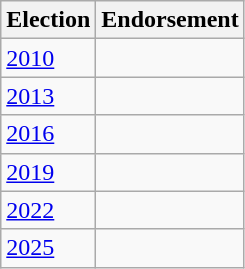<table class="wikitable">
<tr>
<th>Election</th>
<th colspan="2">Endorsement</th>
</tr>
<tr>
<td><a href='#'>2010</a></td>
<td></td>
</tr>
<tr>
<td><a href='#'>2013</a></td>
<td></td>
</tr>
<tr>
<td><a href='#'>2016</a></td>
<td></td>
</tr>
<tr>
<td><a href='#'>2019</a></td>
<td></td>
</tr>
<tr>
<td><a href='#'>2022</a></td>
<td></td>
</tr>
<tr>
<td><a href='#'>2025</a></td>
<td></td>
</tr>
</table>
